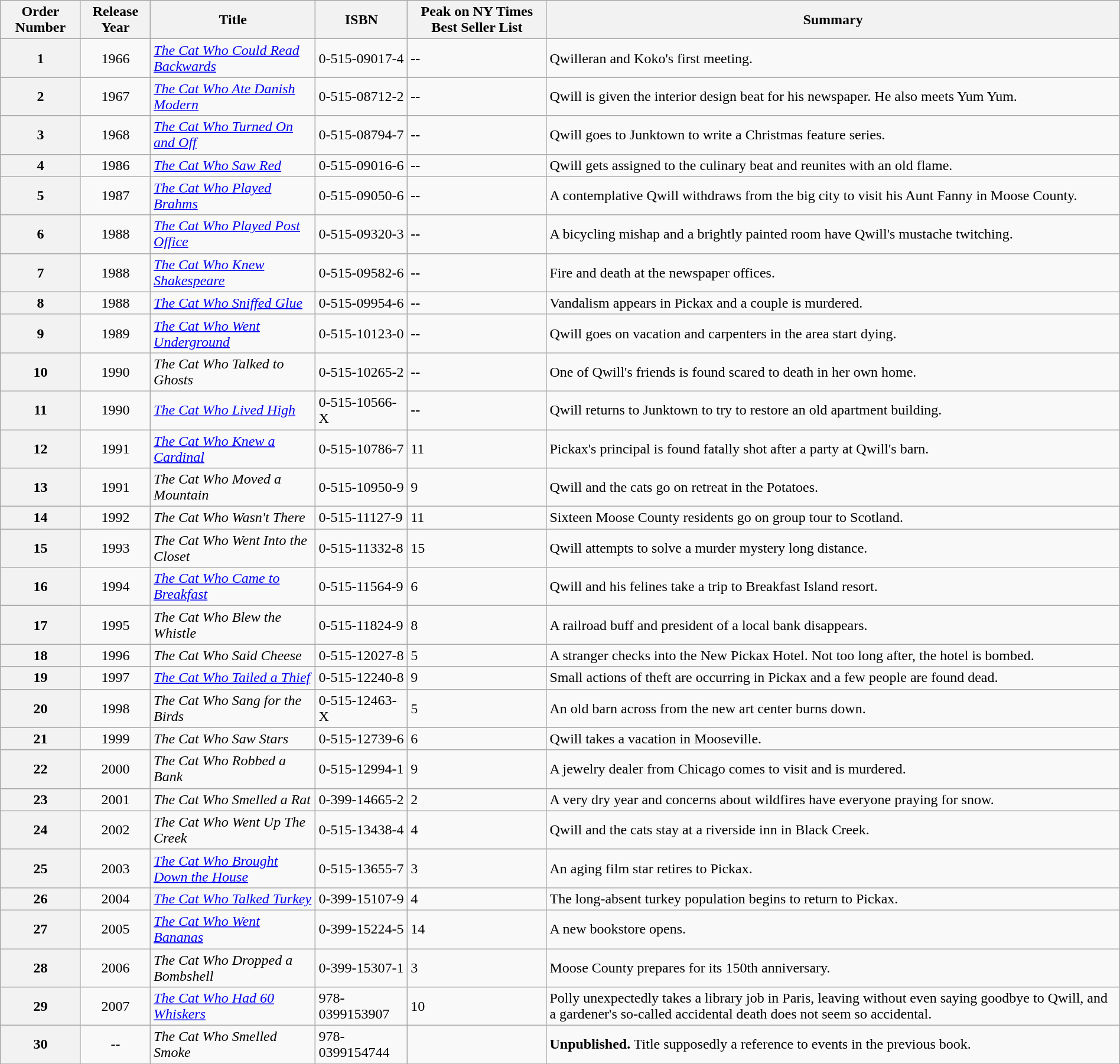<table class="wikitable" width="100%">
<tr>
<th>Order Number</th>
<th>Release Year</th>
<th>Title</th>
<th>ISBN</th>
<th>Peak on NY Times Best Seller List</th>
<th>Summary</th>
</tr>
<tr>
<th>1</th>
<td align="center">1966</td>
<td><em><a href='#'>The Cat Who Could Read Backwards</a></em></td>
<td>0-515-09017-4</td>
<td><strong>--</strong></td>
<td>Qwilleran and Koko's first meeting.</td>
</tr>
<tr>
<th>2</th>
<td align="center">1967</td>
<td><em><a href='#'>The Cat Who Ate Danish Modern</a></em></td>
<td>0-515-08712-2</td>
<td><strong>--</strong></td>
<td>Qwill is given the interior design beat for his newspaper. He also meets Yum Yum.</td>
</tr>
<tr>
<th>3</th>
<td align="center">1968</td>
<td><em><a href='#'>The Cat Who Turned On and Off</a></em></td>
<td>0-515-08794-7</td>
<td><strong>--</strong></td>
<td>Qwill goes to Junktown to write a Christmas feature series.</td>
</tr>
<tr>
<th>4</th>
<td align="center">1986</td>
<td><em><a href='#'>The Cat Who Saw Red</a></em></td>
<td>0-515-09016-6</td>
<td><strong>--</strong></td>
<td>Qwill gets assigned to the culinary beat and reunites with an old flame.</td>
</tr>
<tr>
<th>5</th>
<td align="center">1987</td>
<td><em><a href='#'>The Cat Who Played Brahms</a></em></td>
<td>0-515-09050-6</td>
<td><strong>--</strong></td>
<td>A contemplative Qwill withdraws from the big city to visit his Aunt Fanny in Moose County.</td>
</tr>
<tr>
<th>6</th>
<td align="center">1988</td>
<td><em><a href='#'>The Cat Who Played Post Office</a></em></td>
<td>0-515-09320-3</td>
<td><strong>--</strong></td>
<td>A bicycling mishap and a brightly painted room have Qwill's mustache twitching.</td>
</tr>
<tr>
<th>7</th>
<td align="center">1988</td>
<td><em><a href='#'>The Cat Who Knew Shakespeare</a></em></td>
<td>0-515-09582-6</td>
<td><strong>--</strong></td>
<td>Fire and death at the newspaper offices.</td>
</tr>
<tr>
<th>8</th>
<td align="center">1988</td>
<td><em><a href='#'>The Cat Who Sniffed Glue</a></em></td>
<td>0-515-09954-6</td>
<td><strong>--</strong></td>
<td>Vandalism appears in Pickax and a couple is murdered.</td>
</tr>
<tr>
<th>9</th>
<td align="center">1989</td>
<td><em><a href='#'>The Cat Who Went Underground</a></em></td>
<td>0-515-10123-0</td>
<td><strong>--</strong></td>
<td>Qwill goes on vacation and carpenters in the area start dying.</td>
</tr>
<tr>
<th>10</th>
<td align="center">1990</td>
<td><em>The Cat Who Talked to Ghosts</em></td>
<td>0-515-10265-2</td>
<td><strong>--</strong></td>
<td>One of Qwill's friends is found scared to death in her own home.</td>
</tr>
<tr>
<th>11</th>
<td align="center">1990</td>
<td><em><a href='#'>The Cat Who Lived High</a></em></td>
<td>0-515-10566-X</td>
<td><strong>--</strong></td>
<td>Qwill returns to Junktown to try to restore an old apartment building.</td>
</tr>
<tr>
<th>12</th>
<td align="center">1991</td>
<td><em><a href='#'>The Cat Who Knew a Cardinal</a></em></td>
<td>0-515-10786-7</td>
<td>11</td>
<td>Pickax's principal is found fatally shot after a party at Qwill's barn.</td>
</tr>
<tr>
<th>13</th>
<td align="center">1991</td>
<td><em>The Cat Who Moved a Mountain</em></td>
<td>0-515-10950-9</td>
<td>9</td>
<td>Qwill and the cats go on retreat in the Potatoes.</td>
</tr>
<tr>
<th>14</th>
<td align="center">1992</td>
<td><em>The Cat Who Wasn't There</em></td>
<td>0-515-11127-9</td>
<td>11</td>
<td>Sixteen Moose County residents go on group tour to Scotland.</td>
</tr>
<tr>
<th>15</th>
<td align="center">1993</td>
<td><em>The Cat Who Went Into the Closet</em></td>
<td>0-515-11332-8</td>
<td>15</td>
<td>Qwill attempts to solve a murder mystery long distance.</td>
</tr>
<tr>
<th>16</th>
<td align="center">1994</td>
<td><em><a href='#'>The Cat Who Came to Breakfast</a></em></td>
<td>0-515-11564-9</td>
<td>6</td>
<td>Qwill and his felines take a trip to Breakfast Island resort.</td>
</tr>
<tr>
<th>17</th>
<td align="center">1995</td>
<td><em>The Cat Who Blew the Whistle</em></td>
<td>0-515-11824-9</td>
<td>8</td>
<td>A railroad buff and president of a local bank disappears.</td>
</tr>
<tr>
<th>18</th>
<td align="center">1996</td>
<td><em>The Cat Who Said Cheese</em></td>
<td>0-515-12027-8</td>
<td>5</td>
<td>A stranger checks into the New Pickax Hotel. Not too long after, the hotel is bombed.</td>
</tr>
<tr>
<th>19</th>
<td align="center">1997</td>
<td><em><a href='#'>The Cat Who Tailed a Thief</a></em></td>
<td>0-515-12240-8</td>
<td>9</td>
<td>Small actions of theft are occurring in Pickax and a few people are found dead.</td>
</tr>
<tr>
<th>20</th>
<td align="center">1998</td>
<td><em>The Cat Who Sang for the Birds</em></td>
<td>0-515-12463-X</td>
<td>5</td>
<td>An old barn across from the new art center burns down.</td>
</tr>
<tr>
<th>21</th>
<td align="center">1999</td>
<td><em>The Cat Who Saw Stars</em></td>
<td>0-515-12739-6</td>
<td>6</td>
<td>Qwill takes a vacation in Mooseville.</td>
</tr>
<tr>
<th>22</th>
<td align="center">2000</td>
<td><em>The Cat Who Robbed a Bank</em></td>
<td>0-515-12994-1</td>
<td>9</td>
<td>A jewelry dealer from Chicago comes to visit and is murdered.</td>
</tr>
<tr>
<th>23</th>
<td align="center">2001</td>
<td><em>The Cat Who Smelled a Rat</em></td>
<td>0-399-14665-2</td>
<td>2</td>
<td>A very dry year and concerns about wildfires have everyone praying for snow.</td>
</tr>
<tr>
<th>24</th>
<td align="center">2002</td>
<td><em>The Cat Who Went Up The Creek</em></td>
<td>0-515-13438-4</td>
<td>4</td>
<td>Qwill and the cats stay at a riverside inn in Black Creek.</td>
</tr>
<tr>
<th>25</th>
<td align="center">2003</td>
<td><em><a href='#'>The Cat Who Brought Down the House</a></em></td>
<td>0-515-13655-7</td>
<td>3</td>
<td>An aging film star retires to Pickax.</td>
</tr>
<tr>
<th>26</th>
<td align="center">2004</td>
<td><em><a href='#'>The Cat Who Talked Turkey</a></em></td>
<td>0-399-15107-9</td>
<td>4</td>
<td>The long-absent turkey population begins to return to Pickax.</td>
</tr>
<tr>
<th>27</th>
<td align="center">2005</td>
<td><em><a href='#'>The Cat Who Went Bananas</a></em></td>
<td>0-399-15224-5</td>
<td>14</td>
<td>A new bookstore opens.</td>
</tr>
<tr>
<th>28</th>
<td align="center">2006</td>
<td><em>The Cat Who Dropped a Bombshell</em></td>
<td>0-399-15307-1</td>
<td>3</td>
<td>Moose County prepares for its 150th anniversary.</td>
</tr>
<tr>
<th>29</th>
<td align="center">2007</td>
<td><em><a href='#'>The Cat Who Had 60 Whiskers</a></em></td>
<td>978-0399153907</td>
<td>10</td>
<td>Polly unexpectedly takes a library job in Paris, leaving without even saying goodbye to Qwill, and a gardener's so-called accidental death does not seem so accidental.</td>
</tr>
<tr>
<th>30</th>
<td align="center">--</td>
<td><em>The Cat Who Smelled Smoke</em></td>
<td>978-0399154744</td>
<td></td>
<td><strong>Unpublished.</strong> Title supposedly a reference to events in the previous book.</td>
</tr>
<tr>
</tr>
</table>
